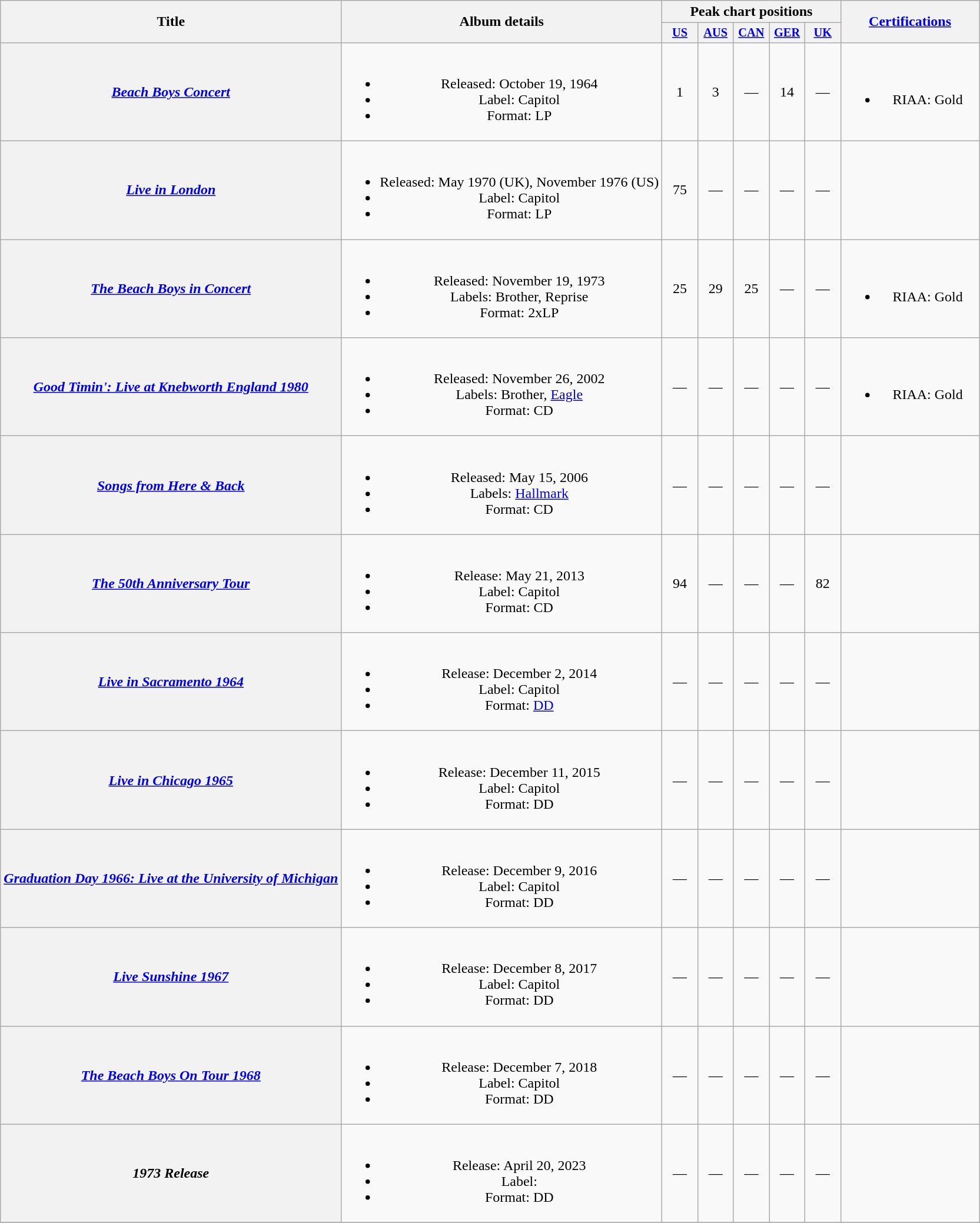<table class="wikitable plainrowheaders" style="text-align:center;">
<tr>
<th scope="col" rowspan="2">Title</th>
<th scope="col" rowspan="2">Album details</th>
<th colspan="5" scope="col">Peak chart positions</th>
<th rowspan="2" style="width:150px;"><a href='#'>Certifications</a></th>
</tr>
<tr>
<th scope=col style="width:2.5em;font-size:85%"><a href='#'>US</a><br></th>
<th scope=col style="width:2.5em;font-size:85%"><a href='#'>AUS</a><br></th>
<th scope=col style="width:2.5em;font-size:85%"><a href='#'>CAN</a><br></th>
<th scope=col style="width:2.5em;font-size:85%"><a href='#'>GER</a><br></th>
<th scope=col style="width:2.5em;font-size:85%"><a href='#'>UK</a><br></th>
</tr>
<tr>
<th scope="row"><em><a href='#'>Beach Boys Concert</a></em></th>
<td><br><ul><li>Released: October 19, 1964</li><li>Label: Capitol</li><li>Format: LP</li></ul></td>
<td>1</td>
<td>3</td>
<td>—</td>
<td>14</td>
<td>—</td>
<td><br><ul><li>RIAA: Gold</li></ul></td>
</tr>
<tr>
<th scope="row"><em><a href='#'>Live in London</a></em></th>
<td><br><ul><li>Released: May 1970 (UK), November 1976 (US)</li><li>Label: Capitol</li><li>Format: LP</li></ul></td>
<td>75<br></td>
<td>—</td>
<td>—</td>
<td>—</td>
<td>—</td>
<td></td>
</tr>
<tr>
<th scope="row"><em><a href='#'>The Beach Boys in Concert</a></em></th>
<td><br><ul><li>Released: November 19, 1973</li><li>Labels: Brother, Reprise</li><li>Format: 2xLP</li></ul></td>
<td>25</td>
<td>29</td>
<td>25</td>
<td>—</td>
<td>—</td>
<td><br><ul><li>RIAA: Gold</li></ul></td>
</tr>
<tr>
<th scope="row"><em><a href='#'>Good Timin': Live at Knebworth England 1980</a></em></th>
<td><br><ul><li>Released: November 26, 2002</li><li>Labels: Brother, <a href='#'>Eagle</a></li><li>Format: CD</li></ul></td>
<td>—</td>
<td>—</td>
<td>—</td>
<td>—</td>
<td>—</td>
<td><br><ul><li>RIAA: Gold</li></ul></td>
</tr>
<tr>
<th scope="row"><em><a href='#'>Songs from Here & Back</a></em></th>
<td><br><ul><li>Released: May 15, 2006</li><li>Labels: <a href='#'>Hallmark</a></li><li>Format: CD</li></ul></td>
<td>—</td>
<td>—</td>
<td>—</td>
<td>—</td>
<td>—</td>
<td></td>
</tr>
<tr>
<th scope="row"><em><a href='#'>The 50th Anniversary Tour</a></em></th>
<td><br><ul><li>Release: May 21, 2013</li><li>Label: Capitol</li><li>Format: CD</li></ul></td>
<td>94</td>
<td>—</td>
<td>—</td>
<td>—</td>
<td>82</td>
<td></td>
</tr>
<tr>
<th scope="row"><em><a href='#'>Live in Sacramento 1964</a></em></th>
<td><br><ul><li>Release: December 2, 2014</li><li>Label: Capitol</li><li>Format: <a href='#'>DD</a></li></ul></td>
<td>—</td>
<td>—</td>
<td>—</td>
<td>—</td>
<td>—</td>
<td></td>
</tr>
<tr>
<th scope="row"><em><a href='#'>Live in Chicago 1965</a></em></th>
<td><br><ul><li>Release: December 11, 2015</li><li>Label: Capitol</li><li>Format: DD</li></ul></td>
<td>—</td>
<td>—</td>
<td>—</td>
<td>—</td>
<td>—</td>
<td></td>
</tr>
<tr>
<th scope="row"><em><a href='#'>Graduation Day 1966: Live at the University of Michigan</a></em></th>
<td><br><ul><li>Release: December 9, 2016</li><li>Label: Capitol</li><li>Format: DD</li></ul></td>
<td>—</td>
<td>—</td>
<td>—</td>
<td>—</td>
<td>—</td>
<td></td>
</tr>
<tr>
<th scope="row"><em><a href='#'>Live Sunshine 1967</a></em></th>
<td><br><ul><li>Release: December 8, 2017</li><li>Label: Capitol</li><li>Format: DD</li></ul></td>
<td>—</td>
<td>—</td>
<td>—</td>
<td>—</td>
<td>—</td>
<td></td>
</tr>
<tr>
<th scope="row"><em><a href='#'>The Beach Boys On Tour 1968</a></em></th>
<td><br><ul><li>Release: December 7, 2018</li><li>Label: Capitol</li><li>Format: DD</li></ul></td>
<td>—</td>
<td>—</td>
<td>—</td>
<td>—</td>
<td>—</td>
<td></td>
</tr>
<tr>
<th scope="row"><em>1973 Release</em></th>
<td><br><ul><li>Release: April 20, 2023</li><li>Label:</li><li>Format: DD</li></ul></td>
<td>—</td>
<td>—</td>
<td>—</td>
<td>—</td>
<td>—</td>
<td></td>
</tr>
<tr>
</tr>
</table>
